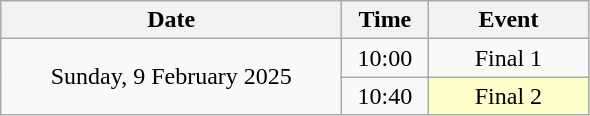<table class = "wikitable" style="text-align:center;">
<tr>
<th width=220>Date</th>
<th width=50>Time</th>
<th width=100>Event</th>
</tr>
<tr>
<td rowspan=2>Sunday, 9 February 2025</td>
<td>10:00</td>
<td>Final 1</td>
</tr>
<tr>
<td>10:40</td>
<td bgcolor=ffffcc>Final 2</td>
</tr>
</table>
